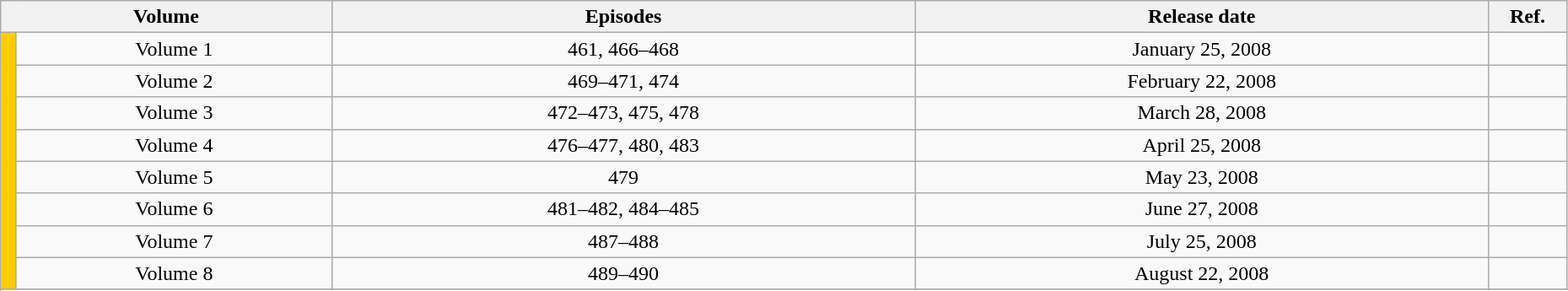<table class="wikitable" style="text-align: center; width: 98%;">
<tr>
<th colspan="2">Volume</th>
<th>Episodes</th>
<th>Release date</th>
<th width="5%">Ref.</th>
</tr>
<tr>
<td rowspan="10" width="1%" style="background: #FFCC00;"></td>
<td>Volume 1</td>
<td>461, 466–468</td>
<td>January 25, 2008</td>
<td></td>
</tr>
<tr>
<td>Volume 2</td>
<td>469–471, 474</td>
<td>February 22, 2008</td>
<td></td>
</tr>
<tr>
<td>Volume 3</td>
<td>472–473, 475, 478</td>
<td>March 28, 2008</td>
<td></td>
</tr>
<tr>
<td>Volume 4</td>
<td>476–477, 480, 483</td>
<td>April 25, 2008</td>
<td></td>
</tr>
<tr>
<td>Volume 5</td>
<td>479</td>
<td>May 23, 2008</td>
<td></td>
</tr>
<tr>
<td>Volume 6</td>
<td>481–482, 484–485</td>
<td>June 27, 2008</td>
<td></td>
</tr>
<tr>
<td>Volume 7</td>
<td>487–488</td>
<td>July 25, 2008</td>
<td></td>
</tr>
<tr>
<td>Volume 8</td>
<td>489–490</td>
<td>August 22, 2008</td>
<td></td>
</tr>
<tr>
</tr>
</table>
